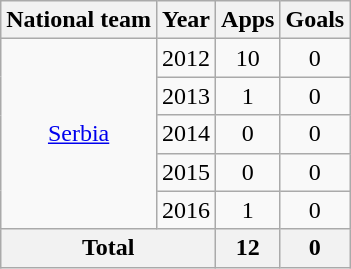<table class="wikitable" style="text-align:center">
<tr>
<th>National team</th>
<th>Year</th>
<th>Apps</th>
<th>Goals</th>
</tr>
<tr>
<td rowspan="5"><a href='#'>Serbia</a></td>
<td>2012</td>
<td>10</td>
<td>0</td>
</tr>
<tr>
<td>2013</td>
<td>1</td>
<td>0</td>
</tr>
<tr>
<td>2014</td>
<td>0</td>
<td>0</td>
</tr>
<tr>
<td>2015</td>
<td>0</td>
<td>0</td>
</tr>
<tr>
<td>2016</td>
<td>1</td>
<td>0</td>
</tr>
<tr>
<th colspan="2">Total</th>
<th>12</th>
<th>0</th>
</tr>
</table>
